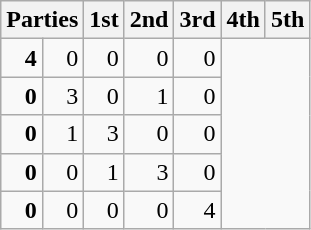<table class="wikitable" style="text-align:right;">
<tr>
<th colspan=2 style="text-align:left;">Parties</th>
<th>1st</th>
<th>2nd</th>
<th>3rd</th>
<th>4th</th>
<th>5th</th>
</tr>
<tr>
<td><strong>4</strong></td>
<td>0</td>
<td>0</td>
<td>0</td>
<td>0</td>
</tr>
<tr>
<td><strong>0</strong></td>
<td>3</td>
<td>0</td>
<td>1</td>
<td>0</td>
</tr>
<tr>
<td><strong>0</strong></td>
<td>1</td>
<td>3</td>
<td>0</td>
<td>0</td>
</tr>
<tr>
<td><strong>0</strong></td>
<td>0</td>
<td>1</td>
<td>3</td>
<td>0</td>
</tr>
<tr>
<td><strong>0</strong></td>
<td>0</td>
<td>0</td>
<td>0</td>
<td>4</td>
</tr>
</table>
